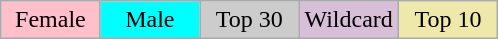<table class="wikitable" style="text-align:center;">
<tr>
<td style="background:pink;" width="20%">Female</td>
<td style="background:cyan;" width="20%">Male</td>
<td style="background:#CCCCCC;" width="20%">Top 30</td>
<td style="background:#d8bfd8;" width="20%">Wildcard</td>
<td style="background:palegoldenrod;" width="20%">Top 10</td>
</tr>
</table>
